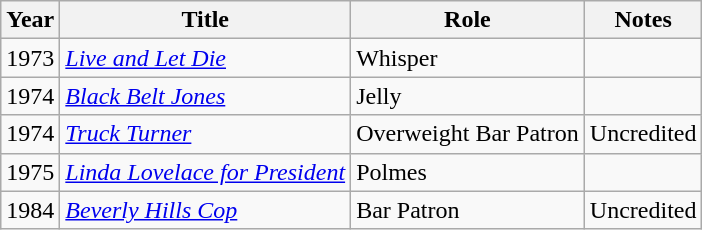<table class="wikitable">
<tr>
<th>Year</th>
<th>Title</th>
<th>Role</th>
<th>Notes</th>
</tr>
<tr>
<td>1973</td>
<td><em><a href='#'>Live and Let Die</a></em></td>
<td>Whisper</td>
<td></td>
</tr>
<tr>
<td>1974</td>
<td><em><a href='#'>Black Belt Jones</a></em></td>
<td>Jelly</td>
<td></td>
</tr>
<tr>
<td>1974</td>
<td><em><a href='#'>Truck Turner</a></em></td>
<td>Overweight Bar Patron</td>
<td>Uncredited</td>
</tr>
<tr>
<td>1975</td>
<td><em><a href='#'>Linda Lovelace for President</a></em></td>
<td>Polmes</td>
<td></td>
</tr>
<tr>
<td>1984</td>
<td><em><a href='#'>Beverly Hills Cop</a></em></td>
<td>Bar Patron</td>
<td>Uncredited</td>
</tr>
</table>
